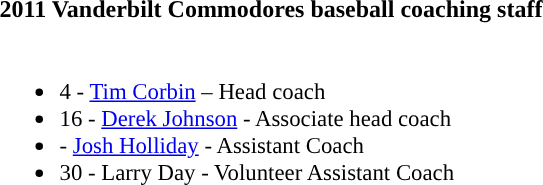<table class="toccolours">
<tr>
<th colspan=7>2011 Vanderbilt Commodores baseball coaching staff</th>
</tr>
<tr>
<td style="text-align: left;font-size: 95%;" valign="top"><br><ul><li>4 - <a href='#'>Tim Corbin</a> – Head coach</li><li>16 - <a href='#'>Derek Johnson</a> - Associate head coach</li><li>- <a href='#'>Josh Holliday</a> - Assistant Coach</li><li>30 - Larry Day - Volunteer Assistant Coach</li></ul></td>
</tr>
</table>
